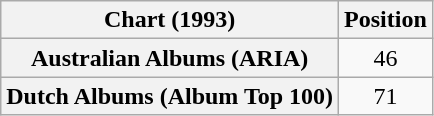<table class="wikitable sortable plainrowheaders" style="text-align:center">
<tr>
<th scope="col">Chart (1993)</th>
<th scope="col">Position</th>
</tr>
<tr>
<th scope="row">Australian Albums (ARIA)</th>
<td>46</td>
</tr>
<tr>
<th scope="row">Dutch Albums (Album Top 100)</th>
<td>71</td>
</tr>
</table>
